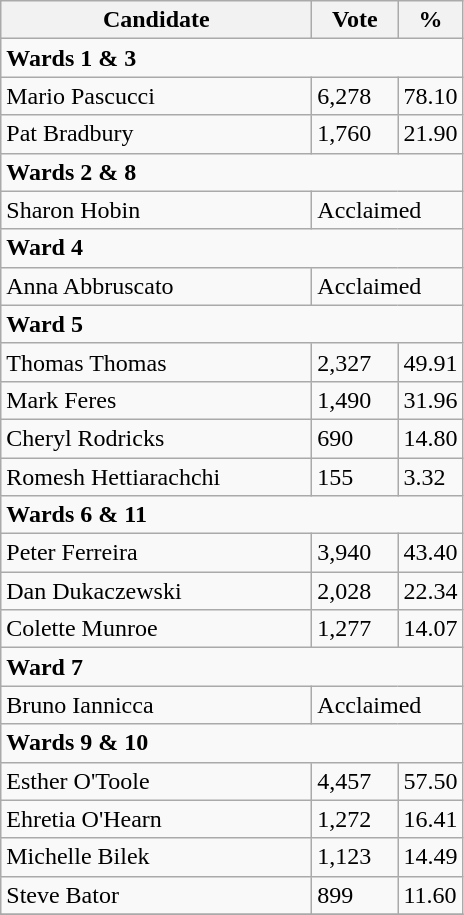<table class="wikitable">
<tr>
<th bgcolor="#DDDDFF" width="200px">Candidate</th>
<th bgcolor="#DDDDFF" width="50px">Vote</th>
<th bgcolor="#DDDDFF" width="30px">%</th>
</tr>
<tr>
<td colspan="4"><strong>Wards 1 & 3</strong></td>
</tr>
<tr>
<td>Mario Pascucci</td>
<td>6,278</td>
<td>78.10</td>
</tr>
<tr>
<td>Pat Bradbury</td>
<td>1,760</td>
<td>21.90</td>
</tr>
<tr>
<td colspan="4"><strong>Wards 2 & 8</strong></td>
</tr>
<tr>
<td>Sharon Hobin</td>
<td colspan=2>Acclaimed</td>
</tr>
<tr>
<td colspan="4"><strong>Ward 4</strong></td>
</tr>
<tr>
<td>Anna Abbruscato</td>
<td colspan=2>Acclaimed</td>
</tr>
<tr>
<td colspan="4"><strong>Ward 5</strong></td>
</tr>
<tr>
<td>Thomas Thomas</td>
<td>2,327</td>
<td>49.91</td>
</tr>
<tr>
<td>Mark Feres</td>
<td>1,490</td>
<td>31.96</td>
</tr>
<tr>
<td>Cheryl Rodricks</td>
<td>690</td>
<td>14.80</td>
</tr>
<tr>
<td>Romesh Hettiarachchi</td>
<td>155</td>
<td>3.32</td>
</tr>
<tr>
<td colspan="4"><strong>Wards 6 & 11</strong></td>
</tr>
<tr>
<td>Peter Ferreira</td>
<td>3,940</td>
<td>43.40</td>
</tr>
<tr>
<td>Dan Dukaczewski</td>
<td>2,028</td>
<td>22.34</td>
</tr>
<tr>
<td>Colette Munroe</td>
<td>1,277</td>
<td>14.07</td>
</tr>
<tr>
<td colspan="4"><strong>Ward 7</strong></td>
</tr>
<tr>
<td>Bruno Iannicca</td>
<td colspan=2>Acclaimed</td>
</tr>
<tr>
<td colspan="4"><strong>Wards 9 & 10</strong></td>
</tr>
<tr>
<td>Esther O'Toole</td>
<td>4,457</td>
<td>57.50</td>
</tr>
<tr>
<td>Ehretia O'Hearn</td>
<td>1,272</td>
<td>16.41</td>
</tr>
<tr>
<td>Michelle Bilek</td>
<td>1,123</td>
<td>14.49</td>
</tr>
<tr>
<td>Steve Bator</td>
<td>899</td>
<td>11.60</td>
</tr>
<tr>
</tr>
</table>
